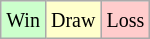<table class="wikitable">
<tr>
<td style="background-color: #CCFFCC;"><small>Win</small></td>
<td style="background-color: #FFFFCC;"><small>Draw</small></td>
<td style="background-color: #FFCCCC;"><small>Loss</small></td>
</tr>
</table>
